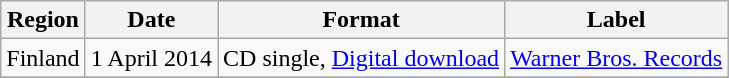<table class=wikitable>
<tr>
<th>Region</th>
<th>Date</th>
<th>Format</th>
<th>Label</th>
</tr>
<tr>
<td>Finland</td>
<td>1 April 2014</td>
<td>CD single, <a href='#'>Digital download</a></td>
<td><a href='#'>Warner Bros. Records</a></td>
</tr>
<tr>
</tr>
</table>
